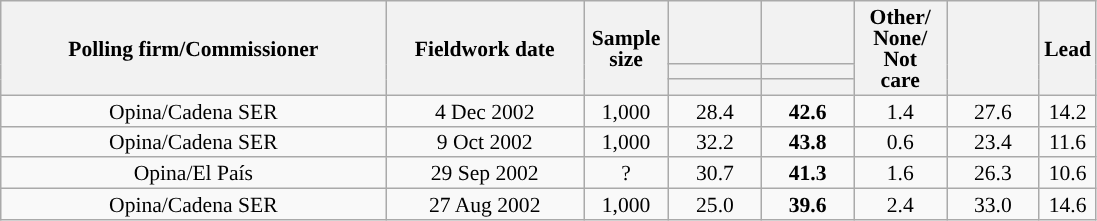<table class="wikitable collapsible collapsed" style="text-align:center; font-size:90%; line-height:14px;">
<tr style="height:42px;">
<th style="width:250px;" rowspan="3">Polling firm/Commissioner</th>
<th style="width:125px;" rowspan="3">Fieldwork date</th>
<th style="width:50px;" rowspan="3">Sample size</th>
<th style="width:55px;"></th>
<th style="width:55px;"></th>
<th style="width:55px;" rowspan="3">Other/<br>None/<br>Not<br>care</th>
<th style="width:55px;" rowspan="3"></th>
<th style="width:30px;" rowspan="3">Lead</th>
</tr>
<tr>
<th style="color:inherit;background:"></th>
<th style="color:inherit;background:"></th>
</tr>
<tr>
<th></th>
<th></th>
</tr>
<tr>
<td>Opina/Cadena SER</td>
<td>4 Dec 2002</td>
<td>1,000</td>
<td>28.4</td>
<td><strong>42.6</strong></td>
<td>1.4</td>
<td>27.6</td>
<td style="background:">14.2</td>
</tr>
<tr>
<td>Opina/Cadena SER</td>
<td>9 Oct 2002</td>
<td>1,000</td>
<td>32.2</td>
<td><strong>43.8</strong></td>
<td>0.6</td>
<td>23.4</td>
<td style="background:">11.6</td>
</tr>
<tr>
<td>Opina/El País</td>
<td>29 Sep 2002</td>
<td>?</td>
<td>30.7</td>
<td><strong>41.3</strong></td>
<td>1.6</td>
<td>26.3</td>
<td style="background:">10.6</td>
</tr>
<tr>
<td>Opina/Cadena SER</td>
<td>27 Aug 2002</td>
<td>1,000</td>
<td>25.0</td>
<td><strong>39.6</strong></td>
<td>2.4</td>
<td>33.0</td>
<td style="background:">14.6</td>
</tr>
</table>
